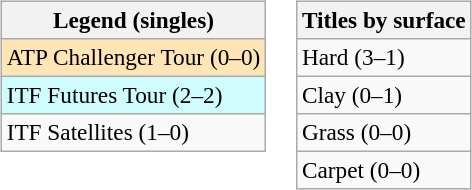<table>
<tr valign=top>
<td><br><table class=wikitable style=font-size:97%>
<tr>
<th>Legend (singles)</th>
</tr>
<tr bgcolor=moccasin>
<td>ATP Challenger Tour (0–0)</td>
</tr>
<tr bgcolor=#cffcff>
<td>ITF Futures Tour (2–2)</td>
</tr>
<tr>
<td>ITF Satellites (1–0)</td>
</tr>
</table>
</td>
<td><br><table class=wikitable style=font-size:97%>
<tr>
<th>Titles by surface</th>
</tr>
<tr>
<td>Hard (3–1)</td>
</tr>
<tr>
<td>Clay (0–1)</td>
</tr>
<tr>
<td>Grass (0–0)</td>
</tr>
<tr>
<td>Carpet (0–0)</td>
</tr>
</table>
</td>
</tr>
</table>
